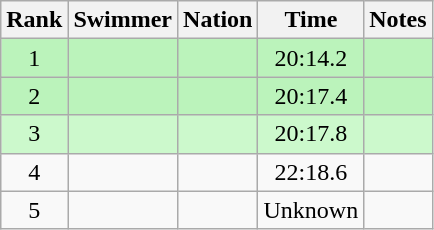<table class="wikitable sortable" style="text-align:center">
<tr>
<th>Rank</th>
<th>Swimmer</th>
<th>Nation</th>
<th>Time</th>
<th>Notes</th>
</tr>
<tr style="background:#bbf3bb;">
<td>1</td>
<td align=left></td>
<td align=left></td>
<td>20:14.2</td>
<td></td>
</tr>
<tr style="background:#bbf3bb;">
<td>2</td>
<td align=left></td>
<td align=left></td>
<td>20:17.4</td>
<td></td>
</tr>
<tr style="background:#ccf9cc;">
<td>3</td>
<td align=left></td>
<td align=left></td>
<td>20:17.8</td>
<td></td>
</tr>
<tr>
<td>4</td>
<td align=left></td>
<td align=left></td>
<td>22:18.6</td>
<td></td>
</tr>
<tr>
<td>5</td>
<td align=left></td>
<td align=left></td>
<td>Unknown</td>
<td></td>
</tr>
</table>
